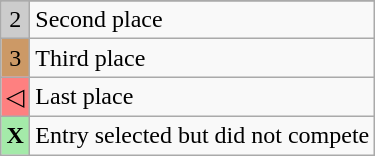<table class="wikitable">
<tr>
</tr>
<tr>
<td style="text-align:center; background-color:#CCC;">2</td>
<td>Second place</td>
</tr>
<tr>
<td style="text-align:center; background-color:#C96;">3</td>
<td>Third place</td>
</tr>
<tr>
<td style="text-align:center; background-color:#FE8080;">◁</td>
<td>Last place</td>
</tr>
<tr>
<td style="text-align:center; background-color:#A4EAA9;"><strong>X</strong></td>
<td>Entry selected but did not compete<br></td>
</tr>
</table>
